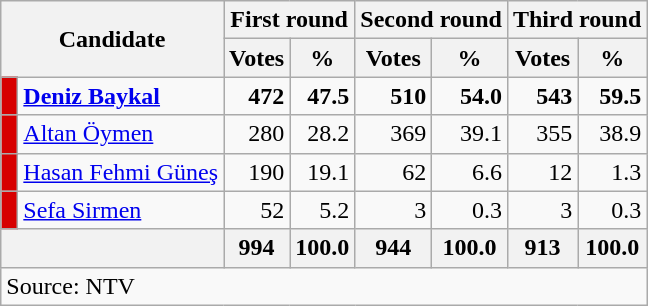<table class=wikitable style=text-align:right>
<tr>
<th scope="col", colspan="2" rowspan="2">Candidate</th>
<th colspan="2">First round</th>
<th colspan="2">Second round</th>
<th colspan="2">Third round</th>
</tr>
<tr>
<th>Votes</th>
<th>%</th>
<th>Votes</th>
<th>%</th>
<th>Votes</th>
<th>%</th>
</tr>
<tr>
<td style="background:#d70000; width:4px; text-align:center;"></td>
<td align=left><strong><a href='#'>Deniz Baykal</a></strong></td>
<td><strong>472</strong></td>
<td><strong>47.5</strong></td>
<td><strong>510</strong></td>
<td><strong>54.0</strong></td>
<td><strong>543</strong></td>
<td><strong>59.5</strong></td>
</tr>
<tr>
<td style="background:#d70000; width:4px; text-align:center;"></td>
<td align=left><a href='#'>Altan Öymen</a></td>
<td>280</td>
<td>28.2</td>
<td>369</td>
<td>39.1</td>
<td>355</td>
<td>38.9</td>
</tr>
<tr>
<td style="background:#d70000; width:4px; text-align:center;"></td>
<td align=left><a href='#'>Hasan Fehmi Güneş</a></td>
<td>190</td>
<td>19.1</td>
<td>62</td>
<td>6.6</td>
<td>12</td>
<td>1.3</td>
</tr>
<tr>
<td style="background:#d70000; width:4px; text-align:center;"></td>
<td align=left><a href='#'>Sefa Sirmen</a></td>
<td>52</td>
<td>5.2</td>
<td>3</td>
<td>0.3</td>
<td>3</td>
<td>0.3</td>
</tr>
<tr>
<th scope="col", colspan="2"></th>
<th><strong>994</strong></th>
<th><strong>100.0</strong></th>
<th><strong>944</strong></th>
<th><strong>100.0</strong></th>
<th><strong>913</strong></th>
<th><strong>100.0</strong></th>
</tr>
<tr>
<td align=left colspan=8>Source: NTV</td>
</tr>
</table>
